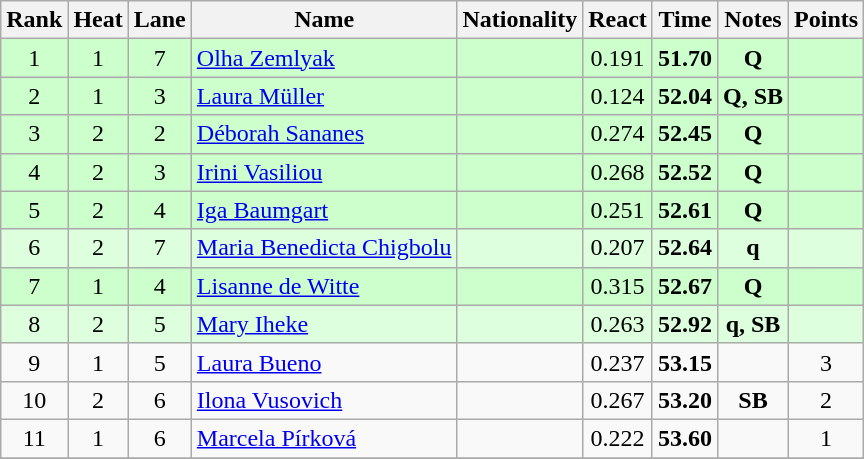<table class="wikitable sortable" style="text-align:center">
<tr>
<th>Rank</th>
<th>Heat</th>
<th>Lane</th>
<th>Name</th>
<th>Nationality</th>
<th>React</th>
<th>Time</th>
<th>Notes</th>
<th>Points</th>
</tr>
<tr style="background:#cfc;">
<td>1</td>
<td>1</td>
<td>7</td>
<td align=left><a href='#'>Olha Zemlyak</a></td>
<td align=left></td>
<td>0.191</td>
<td><strong>51.70</strong></td>
<td><strong>Q</strong></td>
<td></td>
</tr>
<tr style="background:#cfc;">
<td>2</td>
<td>1</td>
<td>3</td>
<td align=left><a href='#'>Laura Müller</a></td>
<td align=left></td>
<td>0.124</td>
<td><strong>52.04</strong></td>
<td><strong>Q, SB </strong></td>
<td></td>
</tr>
<tr style="background:#cfc;">
<td>3</td>
<td>2</td>
<td>2</td>
<td align=left><a href='#'>Déborah Sananes</a></td>
<td align=left></td>
<td>0.274</td>
<td><strong>52.45</strong></td>
<td><strong>Q</strong></td>
<td></td>
</tr>
<tr style="background:#cfc;">
<td>4</td>
<td>2</td>
<td>3</td>
<td align=left><a href='#'>Irini Vasiliou</a></td>
<td align=left></td>
<td>0.268</td>
<td><strong>52.52</strong></td>
<td><strong>Q</strong></td>
<td></td>
</tr>
<tr style="background:#cfc;">
<td>5</td>
<td>2</td>
<td>4</td>
<td align=left><a href='#'>Iga Baumgart</a></td>
<td align=left></td>
<td>0.251</td>
<td><strong>52.61</strong></td>
<td><strong>Q</strong></td>
<td></td>
</tr>
<tr style="background:#dfd;">
<td>6</td>
<td>2</td>
<td>7</td>
<td align=left><a href='#'>Maria Benedicta Chigbolu</a></td>
<td align=left></td>
<td>0.207</td>
<td><strong>52.64</strong></td>
<td><strong>q</strong></td>
<td></td>
</tr>
<tr style="background:#cfc;">
<td>7</td>
<td>1</td>
<td>4</td>
<td align=left><a href='#'>Lisanne de Witte</a></td>
<td align=left></td>
<td>0.315</td>
<td><strong>52.67</strong></td>
<td><strong>Q</strong></td>
<td></td>
</tr>
<tr style="background:#dfd;">
<td>8</td>
<td>2</td>
<td>5</td>
<td align=left><a href='#'>Mary Iheke</a></td>
<td align=left></td>
<td>0.263</td>
<td><strong>52.92</strong></td>
<td><strong>q, SB </strong></td>
<td></td>
</tr>
<tr>
<td>9</td>
<td>1</td>
<td>5</td>
<td align=left><a href='#'>Laura Bueno</a></td>
<td align=left></td>
<td>0.237</td>
<td><strong>53.15</strong></td>
<td></td>
<td>3</td>
</tr>
<tr>
<td>10</td>
<td>2</td>
<td>6</td>
<td align=left><a href='#'>Ilona Vusovich</a></td>
<td align=left></td>
<td>0.267</td>
<td><strong>53.20</strong></td>
<td><strong>SB</strong></td>
<td>2</td>
</tr>
<tr>
<td>11</td>
<td>1</td>
<td>6</td>
<td align=left><a href='#'>Marcela Pírková</a></td>
<td align=left></td>
<td>0.222</td>
<td><strong>53.60</strong></td>
<td></td>
<td>1</td>
</tr>
<tr>
</tr>
</table>
